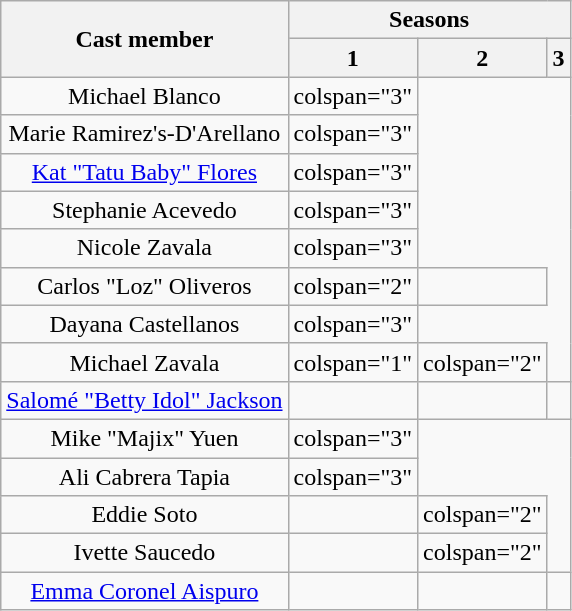<table class="wikitable plainrowheaders" style="text-align:center;">
<tr>
<th scope="col" rowspan="2">Cast member</th>
<th scope="colgroup" colspan="3">Seasons</th>
</tr>
<tr>
<th scope="col">1</th>
<th scope="col">2</th>
<th scope="col">3</th>
</tr>
<tr>
<td scope="row">Michael Blanco</td>
<td>colspan="3" </td>
</tr>
<tr>
<td scope="row">Marie Ramirez's-D'Arellano</td>
<td>colspan="3" </td>
</tr>
<tr>
<td scope="row"><a href='#'>Kat "Tatu Baby" Flores</a></td>
<td>colspan="3" </td>
</tr>
<tr>
<td scope="row">Stephanie Acevedo</td>
<td>colspan="3" </td>
</tr>
<tr>
<td scope="row">Nicole Zavala</td>
<td>colspan="3" </td>
</tr>
<tr>
<td scope="row">Carlos "Loz" Oliveros</td>
<td>colspan="2" </td>
<td></td>
</tr>
<tr>
<td scope="row">Dayana Castellanos</td>
<td>colspan="3" </td>
</tr>
<tr>
<td scope="row">Michael Zavala</td>
<td>colspan="1" </td>
<td>colspan="2" </td>
</tr>
<tr>
<td scope="row"><a href='#'>Salomé "Betty Idol" Jackson</a></td>
<td></td>
<td></td>
<td></td>
</tr>
<tr>
<td scope="row">Mike "Majix" Yuen</td>
<td>colspan="3" </td>
</tr>
<tr>
<td scope="row">Ali Cabrera Tapia</td>
<td>colspan="3" </td>
</tr>
<tr>
<td scope="row">Eddie Soto</td>
<td></td>
<td>colspan="2" </td>
</tr>
<tr>
<td scope="row">Ivette Saucedo</td>
<td></td>
<td>colspan="2" </td>
</tr>
<tr>
<td scope="row"><a href='#'>Emma Coronel Aispuro</a></td>
<td></td>
<td></td>
<td></td>
</tr>
</table>
